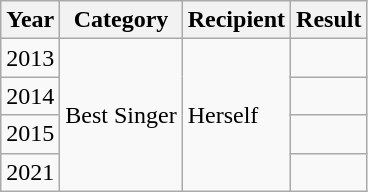<table class="wikitable">
<tr>
<th>Year</th>
<th>Category</th>
<th>Recipient</th>
<th>Result</th>
</tr>
<tr>
<td>2013</td>
<td rowspan=4>Best Singer</td>
<td rowspan=4>Herself</td>
<td></td>
</tr>
<tr>
<td>2014</td>
<td></td>
</tr>
<tr>
<td>2015</td>
<td></td>
</tr>
<tr>
<td>2021</td>
<td></td>
</tr>
</table>
